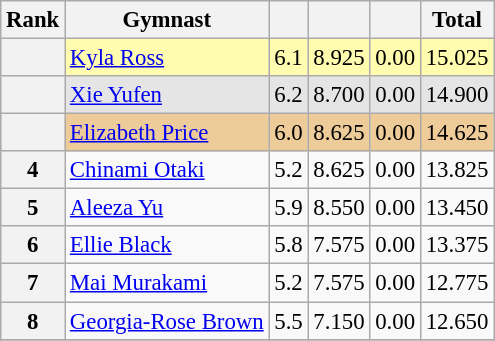<table class="wikitable sortable" style="text-align:center; font-size:95%">
<tr>
<th scope=col>Rank</th>
<th scope=col>Gymnast</th>
<th scope=col></th>
<th scope=col></th>
<th scope=col></th>
<th scope=col>Total</th>
</tr>
<tr bgcolor=fffcaf>
<th scope=row style="text-align:center"></th>
<td align=left><a href='#'>Kyla Ross</a><br></td>
<td>6.1</td>
<td>8.925</td>
<td>0.00</td>
<td>15.025</td>
</tr>
<tr bgcolor=e5e5e5>
<th scope=row style="text-align:center"></th>
<td align=left><a href='#'>Xie Yufen</a><br></td>
<td>6.2</td>
<td>8.700</td>
<td>0.00</td>
<td>14.900</td>
</tr>
<tr bgcolor=eecc99>
<th scope=row style="text-align:center"></th>
<td align=left><a href='#'>Elizabeth Price</a><br></td>
<td>6.0</td>
<td>8.625</td>
<td>0.00</td>
<td>14.625</td>
</tr>
<tr>
<th scope=row style="text-align:center">4</th>
<td align=left><a href='#'>Chinami Otaki</a><br></td>
<td>5.2</td>
<td>8.625</td>
<td>0.00</td>
<td>13.825</td>
</tr>
<tr>
<th scope=row style="text-align:center">5</th>
<td align=left><a href='#'>Aleeza Yu</a><br></td>
<td>5.9</td>
<td>8.550</td>
<td>0.00</td>
<td>13.450</td>
</tr>
<tr>
<th scope=row style="text-align:center">6</th>
<td align=left><a href='#'>Ellie Black</a><br></td>
<td>5.8</td>
<td>7.575</td>
<td>0.00</td>
<td>13.375</td>
</tr>
<tr>
<th scope=row style="text-align:center">7</th>
<td align=left><a href='#'>Mai Murakami</a><br></td>
<td>5.2</td>
<td>7.575</td>
<td>0.00</td>
<td>12.775</td>
</tr>
<tr>
<th scope=row style="text-align:center">8</th>
<td align=left><a href='#'>Georgia-Rose Brown</a><br></td>
<td>5.5</td>
<td>7.150</td>
<td>0.00</td>
<td>12.650</td>
</tr>
<tr>
</tr>
</table>
